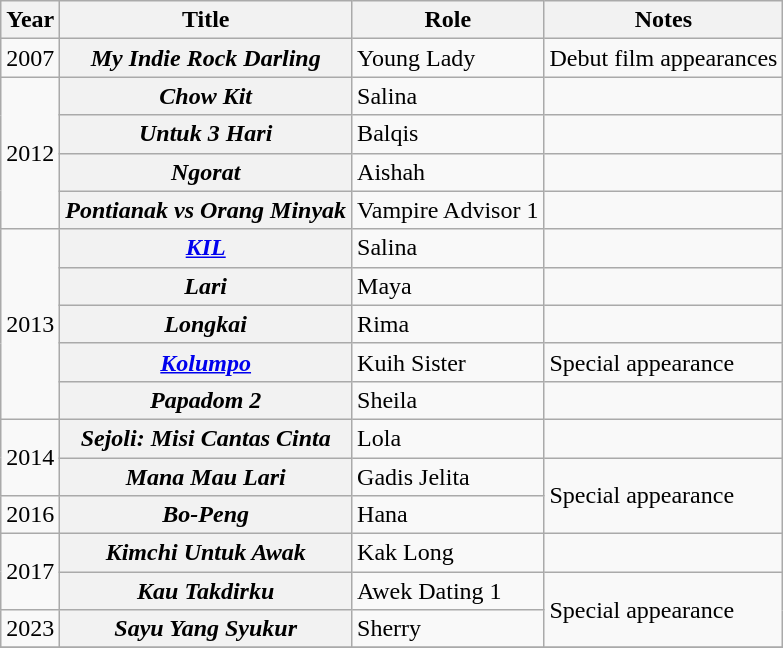<table class="wikitable">
<tr>
<th>Year</th>
<th>Title</th>
<th>Role</th>
<th>Notes</th>
</tr>
<tr>
<td>2007</td>
<th><em>My Indie Rock Darling</em></th>
<td>Young Lady</td>
<td>Debut film appearances</td>
</tr>
<tr>
<td rowspan="4">2012</td>
<th><em>Chow Kit</em></th>
<td>Salina</td>
<td></td>
</tr>
<tr>
<th><em>Untuk 3 Hari</em></th>
<td>Balqis</td>
<td></td>
</tr>
<tr>
<th><em>Ngorat</em></th>
<td>Aishah</td>
<td></td>
</tr>
<tr>
<th><em>Pontianak vs Orang Minyak</em></th>
<td>Vampire Advisor 1</td>
<td></td>
</tr>
<tr>
<td rowspan="5">2013</td>
<th><em><a href='#'>KIL</a></em></th>
<td>Salina</td>
<td></td>
</tr>
<tr>
<th><em>Lari</em></th>
<td>Maya</td>
<td></td>
</tr>
<tr>
<th><em>Longkai</em></th>
<td>Rima</td>
<td></td>
</tr>
<tr>
<th><em><a href='#'>Kolumpo</a></em></th>
<td>Kuih Sister</td>
<td>Special appearance</td>
</tr>
<tr>
<th><em>Papadom 2</em></th>
<td>Sheila</td>
<td></td>
</tr>
<tr>
<td rowspan="2">2014</td>
<th><em>Sejoli: Misi Cantas Cinta</em></th>
<td>Lola</td>
<td></td>
</tr>
<tr>
<th><em>Mana Mau Lari</em></th>
<td>Gadis Jelita</td>
<td rowspan="2">Special appearance</td>
</tr>
<tr>
<td>2016</td>
<th><em>Bo-Peng</em></th>
<td>Hana</td>
</tr>
<tr>
<td rowspan="2">2017</td>
<th><em>Kimchi Untuk Awak</em></th>
<td>Kak Long</td>
<td></td>
</tr>
<tr>
<th><em>Kau Takdirku</em></th>
<td>Awek Dating 1</td>
<td rowspan="2">Special appearance</td>
</tr>
<tr>
<td>2023</td>
<th><em>Sayu Yang Syukur</em></th>
<td>Sherry</td>
</tr>
<tr>
</tr>
</table>
